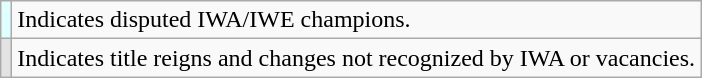<table class="wikitable">
<tr>
<td style="background-color:#E0FFFF"></td>
<td>Indicates disputed IWA/IWE champions.</td>
</tr>
<tr>
<td style="background-color:#e3e3e3"></td>
<td>Indicates title reigns and changes not recognized by IWA or vacancies.</td>
</tr>
</table>
